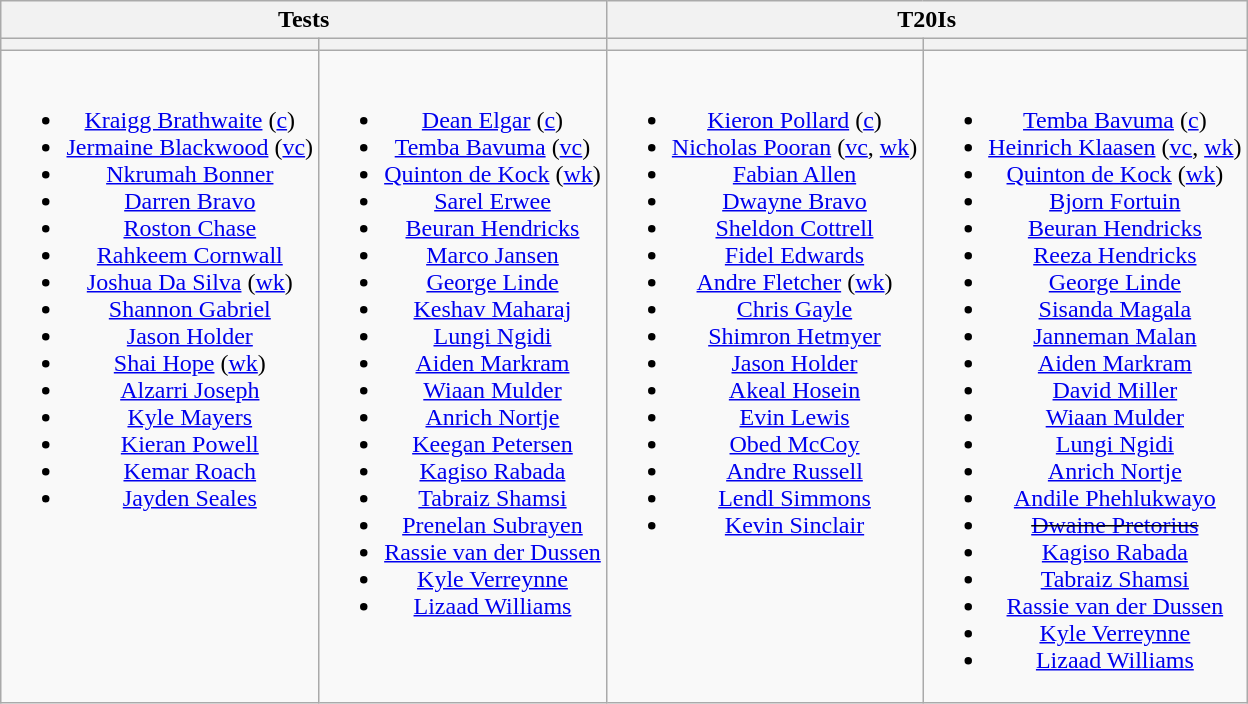<table class="wikitable" style="text-align:center; margin:auto">
<tr>
<th colspan=2>Tests</th>
<th colspan=2>T20Is</th>
</tr>
<tr>
<th></th>
<th></th>
<th></th>
<th></th>
</tr>
<tr style="vertical-align:top">
<td><br><ul><li><a href='#'>Kraigg Brathwaite</a> (<a href='#'>c</a>)</li><li><a href='#'>Jermaine Blackwood</a> (<a href='#'>vc</a>)</li><li><a href='#'>Nkrumah Bonner</a></li><li><a href='#'>Darren Bravo</a></li><li><a href='#'>Roston Chase</a></li><li><a href='#'>Rahkeem Cornwall</a></li><li><a href='#'>Joshua Da Silva</a> (<a href='#'>wk</a>)</li><li><a href='#'>Shannon Gabriel</a></li><li><a href='#'>Jason Holder</a></li><li><a href='#'>Shai Hope</a> (<a href='#'>wk</a>)</li><li><a href='#'>Alzarri Joseph</a></li><li><a href='#'>Kyle Mayers</a></li><li><a href='#'>Kieran Powell</a></li><li><a href='#'>Kemar Roach</a></li><li><a href='#'>Jayden Seales</a></li></ul></td>
<td><br><ul><li><a href='#'>Dean Elgar</a> (<a href='#'>c</a>)</li><li><a href='#'>Temba Bavuma</a> (<a href='#'>vc</a>)</li><li><a href='#'>Quinton de Kock</a> (<a href='#'>wk</a>)</li><li><a href='#'>Sarel Erwee</a></li><li><a href='#'>Beuran Hendricks</a></li><li><a href='#'>Marco Jansen</a></li><li><a href='#'>George Linde</a></li><li><a href='#'>Keshav Maharaj</a></li><li><a href='#'>Lungi Ngidi</a></li><li><a href='#'>Aiden Markram</a></li><li><a href='#'>Wiaan Mulder</a></li><li><a href='#'>Anrich Nortje</a></li><li><a href='#'>Keegan Petersen</a></li><li><a href='#'>Kagiso Rabada</a></li><li><a href='#'>Tabraiz Shamsi</a></li><li><a href='#'>Prenelan Subrayen</a></li><li><a href='#'>Rassie van der Dussen</a></li><li><a href='#'>Kyle Verreynne</a></li><li><a href='#'>Lizaad Williams</a></li></ul></td>
<td><br><ul><li><a href='#'>Kieron Pollard</a> (<a href='#'>c</a>)</li><li><a href='#'>Nicholas Pooran</a> (<a href='#'>vc</a>, <a href='#'>wk</a>)</li><li><a href='#'>Fabian Allen</a></li><li><a href='#'>Dwayne Bravo</a></li><li><a href='#'>Sheldon Cottrell</a></li><li><a href='#'>Fidel Edwards</a></li><li><a href='#'>Andre Fletcher</a> (<a href='#'>wk</a>)</li><li><a href='#'>Chris Gayle</a></li><li><a href='#'>Shimron Hetmyer</a></li><li><a href='#'>Jason Holder</a></li><li><a href='#'>Akeal Hosein</a></li><li><a href='#'>Evin Lewis</a></li><li><a href='#'>Obed McCoy</a></li><li><a href='#'>Andre Russell</a></li><li><a href='#'>Lendl Simmons</a></li><li><a href='#'>Kevin Sinclair</a></li></ul></td>
<td><br><ul><li><a href='#'>Temba Bavuma</a> (<a href='#'>c</a>)</li><li><a href='#'>Heinrich Klaasen</a> (<a href='#'>vc</a>, <a href='#'>wk</a>)</li><li><a href='#'>Quinton de Kock</a> (<a href='#'>wk</a>)</li><li><a href='#'>Bjorn Fortuin</a></li><li><a href='#'>Beuran Hendricks</a></li><li><a href='#'>Reeza Hendricks</a></li><li><a href='#'>George Linde</a></li><li><a href='#'>Sisanda Magala</a></li><li><a href='#'>Janneman Malan</a></li><li><a href='#'>Aiden Markram</a></li><li><a href='#'>David Miller</a></li><li><a href='#'>Wiaan Mulder</a></li><li><a href='#'>Lungi Ngidi</a></li><li><a href='#'>Anrich Nortje</a></li><li><a href='#'>Andile Phehlukwayo</a></li><li><s><a href='#'>Dwaine Pretorius</a></s></li><li><a href='#'>Kagiso Rabada</a></li><li><a href='#'>Tabraiz Shamsi</a></li><li><a href='#'>Rassie van der Dussen</a></li><li><a href='#'>Kyle Verreynne</a></li><li><a href='#'>Lizaad Williams</a></li></ul></td>
</tr>
</table>
